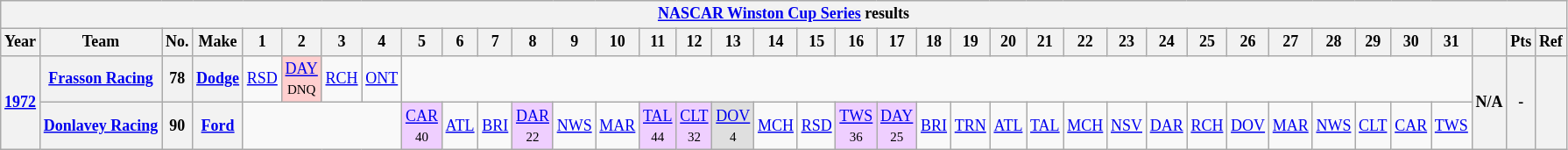<table class="wikitable" style="text-align:center; font-size:75%">
<tr>
<th colspan=45><a href='#'>NASCAR Winston Cup Series</a> results</th>
</tr>
<tr>
<th>Year</th>
<th>Team</th>
<th>No.</th>
<th>Make</th>
<th>1</th>
<th>2</th>
<th>3</th>
<th>4</th>
<th>5</th>
<th>6</th>
<th>7</th>
<th>8</th>
<th>9</th>
<th>10</th>
<th>11</th>
<th>12</th>
<th>13</th>
<th>14</th>
<th>15</th>
<th>16</th>
<th>17</th>
<th>18</th>
<th>19</th>
<th>20</th>
<th>21</th>
<th>22</th>
<th>23</th>
<th>24</th>
<th>25</th>
<th>26</th>
<th>27</th>
<th>28</th>
<th>29</th>
<th>30</th>
<th>31</th>
<th></th>
<th>Pts</th>
<th>Ref</th>
</tr>
<tr>
<th rowspan=2><a href='#'>1972</a></th>
<th><a href='#'>Frasson Racing</a></th>
<th>78</th>
<th><a href='#'>Dodge</a></th>
<td><a href='#'>RSD</a></td>
<td style="background:#FFCFCF;"><a href='#'>DAY</a><br><small>DNQ</small></td>
<td><a href='#'>RCH</a></td>
<td><a href='#'>ONT</a></td>
<td colspan=27></td>
<th rowspan=2>N/A</th>
<th rowspan=2>-</th>
<th rowspan=2></th>
</tr>
<tr>
<th><a href='#'>Donlavey Racing</a></th>
<th>90</th>
<th><a href='#'>Ford</a></th>
<td colspan=4></td>
<td style="background:#EFCFFF;"><a href='#'>CAR</a><br><small>40</small></td>
<td><a href='#'>ATL</a></td>
<td><a href='#'>BRI</a></td>
<td style="background:#EFCFFF;"><a href='#'>DAR</a><br><small>22</small></td>
<td><a href='#'>NWS</a></td>
<td><a href='#'>MAR</a></td>
<td style="background:#EFCFFF;"><a href='#'>TAL</a><br><small>44</small></td>
<td style="background:#EFCFFF;"><a href='#'>CLT</a><br><small>32</small></td>
<td style="background:#DFDFDF;"><a href='#'>DOV</a><br><small>4</small></td>
<td><a href='#'>MCH</a></td>
<td><a href='#'>RSD</a></td>
<td style="background:#EFCFFF;"><a href='#'>TWS</a><br><small>36</small></td>
<td style="background:#EFCFFF;"><a href='#'>DAY</a><br><small>25</small></td>
<td><a href='#'>BRI</a></td>
<td><a href='#'>TRN</a></td>
<td><a href='#'>ATL</a></td>
<td><a href='#'>TAL</a></td>
<td><a href='#'>MCH</a></td>
<td><a href='#'>NSV</a></td>
<td><a href='#'>DAR</a></td>
<td><a href='#'>RCH</a></td>
<td><a href='#'>DOV</a></td>
<td><a href='#'>MAR</a></td>
<td><a href='#'>NWS</a></td>
<td><a href='#'>CLT</a></td>
<td><a href='#'>CAR</a></td>
<td><a href='#'>TWS</a></td>
</tr>
</table>
